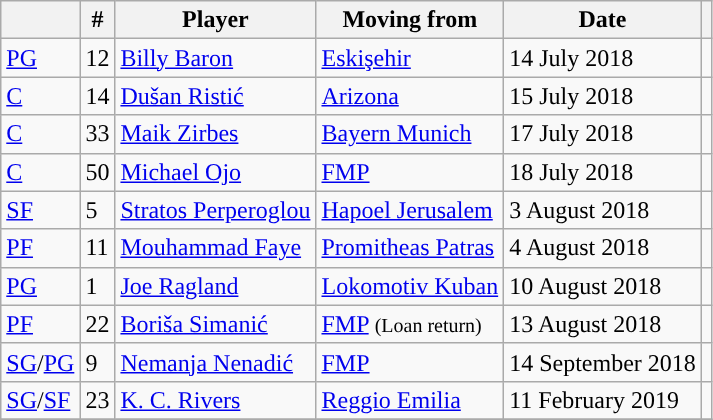<table class="wikitable sortable" style="text-align: left;">
<tr>
<th></th>
<th>#</th>
<th>Player</th>
<th>Moving from</th>
<th>Date</th>
<th></th>
</tr>
<tr>
<td><a href='#'>PG</a></td>
<td>12</td>
<td> <a href='#'>Billy Baron</a></td>
<td> <a href='#'>Eskişehir</a></td>
<td>14 July 2018</td>
<td></td>
</tr>
<tr>
<td><a href='#'>C</a></td>
<td>14</td>
<td> <a href='#'>Dušan Ristić</a></td>
<td> <a href='#'>Arizona</a></td>
<td>15 July 2018</td>
<td></td>
</tr>
<tr>
<td><a href='#'>C</a></td>
<td>33</td>
<td> <a href='#'>Maik Zirbes</a></td>
<td> <a href='#'>Bayern Munich</a></td>
<td>17 July 2018</td>
<td></td>
</tr>
<tr>
<td><a href='#'>C</a></td>
<td>50</td>
<td> <a href='#'>Michael Ojo</a></td>
<td> <a href='#'>FMP</a></td>
<td>18 July 2018</td>
<td></td>
</tr>
<tr>
<td><a href='#'>SF</a></td>
<td>5</td>
<td> <a href='#'>Stratos Perperoglou</a></td>
<td> <a href='#'>Hapoel Jerusalem</a></td>
<td>3 August 2018</td>
<td></td>
</tr>
<tr>
<td><a href='#'>PF</a></td>
<td>11</td>
<td> <a href='#'>Mouhammad Faye</a></td>
<td> <a href='#'>Promitheas Patras</a></td>
<td>4 August 2018</td>
<td></td>
</tr>
<tr>
<td><a href='#'>PG</a></td>
<td>1</td>
<td> <a href='#'>Joe Ragland</a></td>
<td> <a href='#'>Lokomotiv Kuban</a></td>
<td>10 August 2018</td>
<td></td>
</tr>
<tr>
<td><a href='#'>PF</a></td>
<td>22</td>
<td> <a href='#'>Boriša Simanić</a></td>
<td> <a href='#'>FMP</a> <small>(Loan return)</small></td>
<td>13 August 2018</td>
<td></td>
</tr>
<tr>
<td><a href='#'>SG</a>/<a href='#'>PG</a></td>
<td>9</td>
<td> <a href='#'>Nemanja Nenadić</a></td>
<td> <a href='#'>FMP</a></td>
<td>14 September 2018</td>
<td></td>
</tr>
<tr>
<td><a href='#'>SG</a>/<a href='#'>SF</a></td>
<td>23</td>
<td> <a href='#'>K. C. Rivers</a></td>
<td> <a href='#'>Reggio Emilia</a></td>
<td>11 February 2019</td>
<td></td>
</tr>
<tr>
</tr>
</table>
